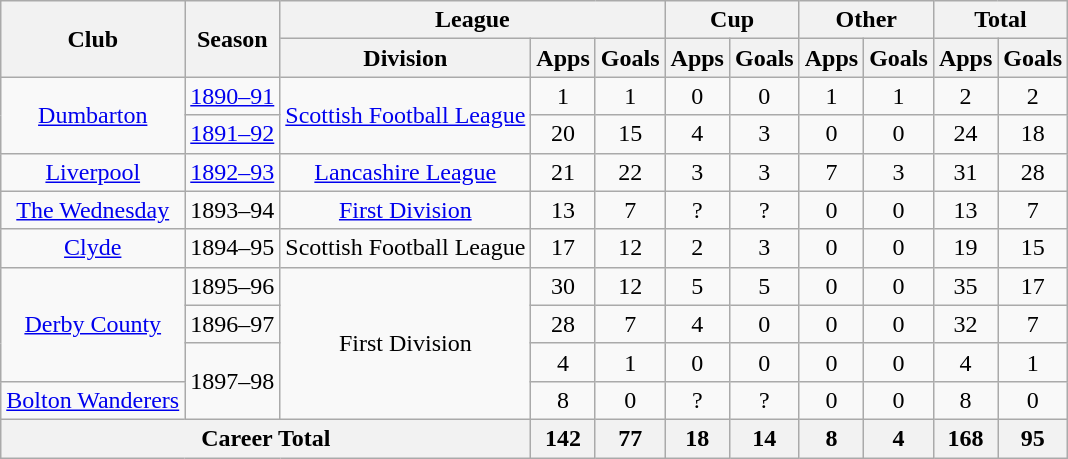<table class="wikitable" style="text-align: center;">
<tr>
<th rowspan="2">Club</th>
<th rowspan="2">Season</th>
<th colspan="3">League</th>
<th colspan="2">Cup</th>
<th colspan="2">Other</th>
<th colspan="2">Total</th>
</tr>
<tr>
<th>Division</th>
<th>Apps</th>
<th>Goals</th>
<th>Apps</th>
<th>Goals</th>
<th>Apps</th>
<th>Goals</th>
<th>Apps</th>
<th>Goals</th>
</tr>
<tr>
<td rowspan="2"><a href='#'>Dumbarton</a></td>
<td><a href='#'>1890–91</a></td>
<td rowspan="2"><a href='#'>Scottish Football League</a></td>
<td>1</td>
<td>1</td>
<td>0</td>
<td>0</td>
<td>1</td>
<td>1</td>
<td>2</td>
<td>2</td>
</tr>
<tr>
<td><a href='#'>1891–92</a></td>
<td>20</td>
<td>15</td>
<td>4</td>
<td>3</td>
<td>0</td>
<td>0</td>
<td>24</td>
<td>18</td>
</tr>
<tr>
<td><a href='#'>Liverpool</a></td>
<td><a href='#'>1892–93</a></td>
<td><a href='#'>Lancashire League</a></td>
<td>21</td>
<td>22</td>
<td>3</td>
<td>3</td>
<td>7</td>
<td>3</td>
<td>31</td>
<td>28</td>
</tr>
<tr>
<td><a href='#'>The Wednesday</a></td>
<td>1893–94</td>
<td><a href='#'>First Division</a></td>
<td>13</td>
<td>7</td>
<td>?</td>
<td>?</td>
<td>0</td>
<td>0</td>
<td>13</td>
<td>7</td>
</tr>
<tr>
<td><a href='#'>Clyde</a></td>
<td>1894–95</td>
<td>Scottish Football League</td>
<td>17</td>
<td>12</td>
<td>2</td>
<td>3</td>
<td>0</td>
<td>0</td>
<td>19</td>
<td>15</td>
</tr>
<tr>
<td rowspan="3"><a href='#'>Derby County</a></td>
<td>1895–96</td>
<td rowspan="4">First Division</td>
<td>30</td>
<td>12</td>
<td>5</td>
<td>5</td>
<td>0</td>
<td>0</td>
<td>35</td>
<td>17</td>
</tr>
<tr>
<td>1896–97</td>
<td>28</td>
<td>7</td>
<td>4</td>
<td>0</td>
<td>0</td>
<td>0</td>
<td>32</td>
<td>7</td>
</tr>
<tr>
<td rowspan="2">1897–98</td>
<td>4</td>
<td>1</td>
<td>0</td>
<td>0</td>
<td>0</td>
<td>0</td>
<td>4</td>
<td>1</td>
</tr>
<tr>
<td><a href='#'>Bolton Wanderers</a></td>
<td>8</td>
<td>0</td>
<td>?</td>
<td>?</td>
<td>0</td>
<td>0</td>
<td>8</td>
<td>0</td>
</tr>
<tr>
<th colspan="3">Career Total</th>
<th>142</th>
<th>77</th>
<th>18</th>
<th>14</th>
<th>8</th>
<th>4</th>
<th>168</th>
<th>95</th>
</tr>
</table>
